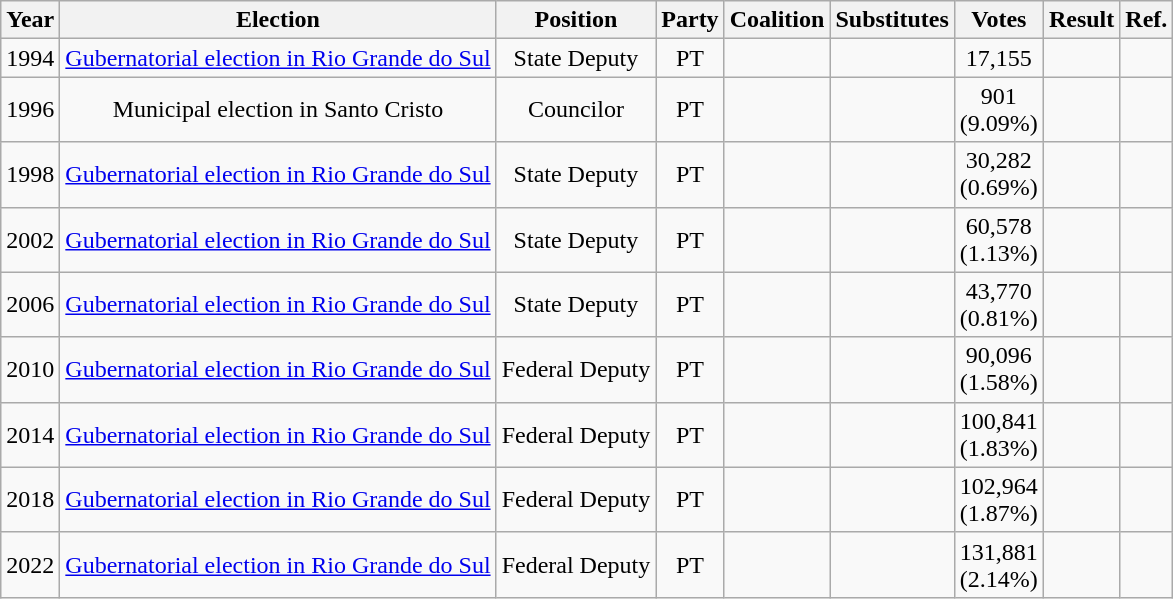<table class="wikitable" style="text-align:center">
<tr>
<th>Year</th>
<th>Election</th>
<th>Position</th>
<th>Party</th>
<th>Coalition</th>
<th>Substitutes</th>
<th>Votes</th>
<th>Result</th>
<th>Ref.</th>
</tr>
<tr>
<td>1994</td>
<td><a href='#'>Gubernatorial election in Rio Grande do Sul</a></td>
<td>State Deputy</td>
<td>PT</td>
<td></td>
<td></td>
<td>17,155</td>
<td><br></td>
<td></td>
</tr>
<tr>
<td>1996</td>
<td>Municipal election in Santo Cristo</td>
<td>Councilor</td>
<td>PT</td>
<td></td>
<td></td>
<td>901<br>(9.09%)</td>
<td><br></td>
<td></td>
</tr>
<tr>
<td>1998</td>
<td><a href='#'>Gubernatorial election in Rio Grande do Sul</a></td>
<td>State Deputy</td>
<td>PT</td>
<td></td>
<td></td>
<td>30,282<br>(0.69%)</td>
<td><br></td>
<td></td>
</tr>
<tr>
<td>2002</td>
<td><a href='#'>Gubernatorial election in Rio Grande do Sul</a></td>
<td>State Deputy</td>
<td>PT</td>
<td></td>
<td></td>
<td>60,578<br>(1.13%)</td>
<td><br></td>
<td></td>
</tr>
<tr>
<td>2006</td>
<td><a href='#'>Gubernatorial election in Rio Grande do Sul</a></td>
<td>State Deputy</td>
<td>PT</td>
<td></td>
<td></td>
<td>43,770<br>(0.81%)</td>
<td><br></td>
<td></td>
</tr>
<tr>
<td>2010</td>
<td><a href='#'>Gubernatorial election in Rio Grande do Sul</a></td>
<td>Federal Deputy</td>
<td>PT</td>
<td></td>
<td></td>
<td>90,096<br>(1.58%)</td>
<td><br></td>
<td></td>
</tr>
<tr>
<td>2014</td>
<td><a href='#'>Gubernatorial election in Rio Grande do Sul</a></td>
<td>Federal Deputy</td>
<td>PT</td>
<td></td>
<td></td>
<td>100,841<br>(1.83%)</td>
<td><br></td>
<td></td>
</tr>
<tr>
<td>2018</td>
<td><a href='#'>Gubernatorial election in Rio Grande do Sul</a></td>
<td>Federal Deputy</td>
<td>PT</td>
<td></td>
<td></td>
<td>102,964<br>(1.87%)</td>
<td><br></td>
<td></td>
</tr>
<tr>
<td>2022</td>
<td><a href='#'>Gubernatorial election in Rio Grande do Sul</a></td>
<td>Federal Deputy</td>
<td>PT</td>
<td></td>
<td></td>
<td>131,881<br>(2.14%)</td>
<td><br></td>
<td></td>
</tr>
</table>
